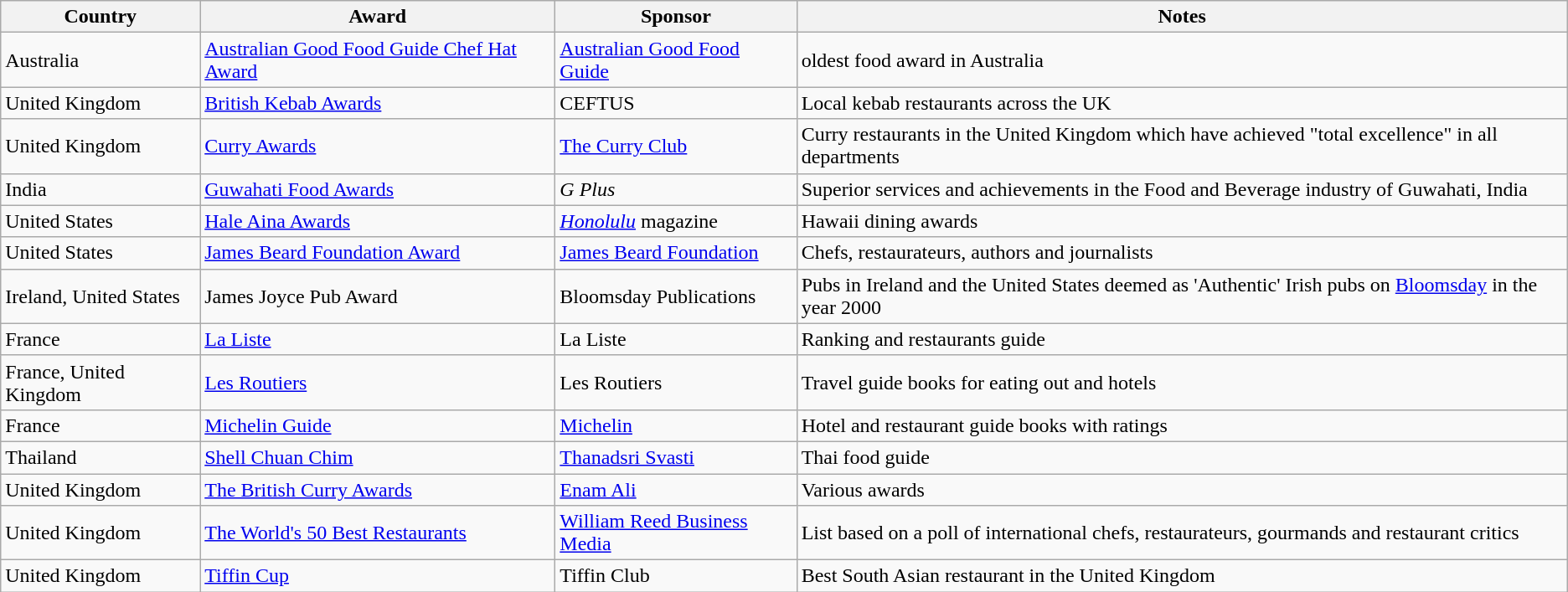<table class="wikitable sortable">
<tr>
<th>Country</th>
<th>Award</th>
<th>Sponsor</th>
<th>Notes</th>
</tr>
<tr>
<td>Australia</td>
<td><a href='#'>Australian Good Food Guide Chef Hat Award</a></td>
<td><a href='#'>Australian Good Food Guide</a></td>
<td>oldest food award in Australia</td>
</tr>
<tr>
<td>United Kingdom</td>
<td><a href='#'>British Kebab Awards</a></td>
<td>CEFTUS</td>
<td>Local kebab restaurants across the UK</td>
</tr>
<tr>
<td>United Kingdom</td>
<td><a href='#'>Curry Awards</a></td>
<td><a href='#'>The Curry Club</a></td>
<td>Curry restaurants in the United Kingdom which have achieved "total excellence" in all departments</td>
</tr>
<tr>
<td>India</td>
<td><a href='#'>Guwahati Food Awards</a></td>
<td><em>G Plus</em></td>
<td>Superior services and achievements in the Food and Beverage industry of Guwahati, India</td>
</tr>
<tr>
<td>United States</td>
<td><a href='#'>Hale Aina Awards</a></td>
<td><em><a href='#'>Honolulu</a></em> magazine</td>
<td>Hawaii dining awards</td>
</tr>
<tr>
<td>United States</td>
<td><a href='#'>James Beard Foundation Award</a></td>
<td><a href='#'>James Beard Foundation</a></td>
<td>Chefs, restaurateurs, authors and journalists</td>
</tr>
<tr>
<td>Ireland, United States</td>
<td>James Joyce Pub Award</td>
<td>Bloomsday Publications</td>
<td>Pubs in Ireland and the United States deemed as 'Authentic' Irish pubs on <a href='#'>Bloomsday</a> in the year 2000</td>
</tr>
<tr>
<td>France</td>
<td><a href='#'>La Liste</a></td>
<td>La Liste</td>
<td>Ranking and restaurants guide</td>
</tr>
<tr>
<td>France, United Kingdom</td>
<td><a href='#'>Les Routiers</a></td>
<td>Les Routiers</td>
<td>Travel guide books for eating out and hotels</td>
</tr>
<tr>
<td>France</td>
<td><a href='#'>Michelin Guide</a></td>
<td><a href='#'>Michelin</a></td>
<td>Hotel and restaurant guide books with ratings</td>
</tr>
<tr>
<td>Thailand</td>
<td><a href='#'>Shell Chuan Chim</a></td>
<td><a href='#'>Thanadsri Svasti</a></td>
<td>Thai food guide</td>
</tr>
<tr>
<td>United Kingdom</td>
<td><a href='#'>The British Curry Awards</a></td>
<td><a href='#'>Enam Ali</a></td>
<td>Various awards</td>
</tr>
<tr>
<td>United Kingdom</td>
<td><a href='#'>The World's 50 Best Restaurants</a></td>
<td><a href='#'>William Reed Business Media</a></td>
<td>List based on a poll of international chefs, restaurateurs, gourmands and restaurant critics</td>
</tr>
<tr>
<td>United Kingdom</td>
<td><a href='#'>Tiffin Cup</a></td>
<td>Tiffin Club</td>
<td>Best South Asian restaurant in the United Kingdom</td>
</tr>
</table>
